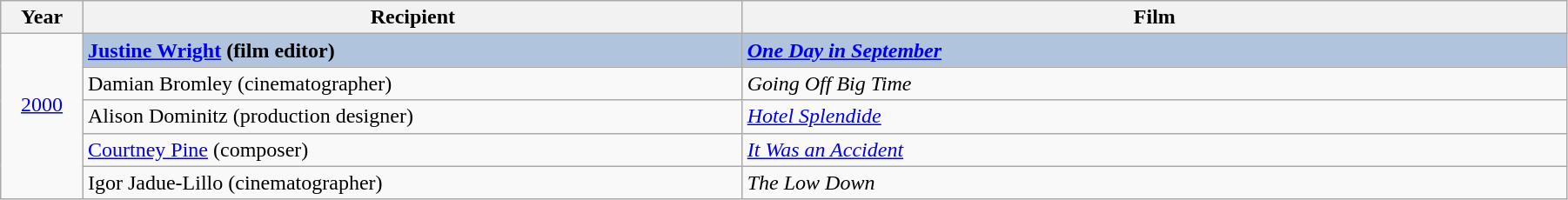<table class="wikitable" width="95%" cellpadding="5">
<tr>
<th width="5%">Year</th>
<th width="40%">Recipient</th>
<th width="50%">Film</th>
</tr>
<tr>
<td rowspan="5" style="text-align:center;"><a href='#'>2000</a><br><br></td>
<td style="background:#B0C4DE"><strong><a href='#'>Justine Wright</a> (film editor)</strong></td>
<td style="background:#B0C4DE"><strong><em><a href='#'>One Day in September</a></em></strong></td>
</tr>
<tr>
<td>Damian Bromley (cinematographer)</td>
<td><em>Going Off Big Time</em></td>
</tr>
<tr>
<td>Alison Dominitz (production designer)</td>
<td><em><a href='#'>Hotel Splendide</a></em></td>
</tr>
<tr>
<td><a href='#'>Courtney Pine</a> (composer)</td>
<td><em><a href='#'>It Was an Accident</a></em></td>
</tr>
<tr>
<td>Igor Jadue-Lillo (cinematographer)</td>
<td><em>The Low Down</em></td>
</tr>
</table>
